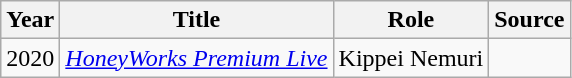<table class="wikitable sortable plainrowheaders">
<tr>
<th>Year</th>
<th>Title</th>
<th>Role</th>
<th class="unsortable">Source</th>
</tr>
<tr>
<td>2020</td>
<td><em><a href='#'>HoneyWorks Premium Live</a></em></td>
<td>Kippei Nemuri</td>
<td></td>
</tr>
</table>
